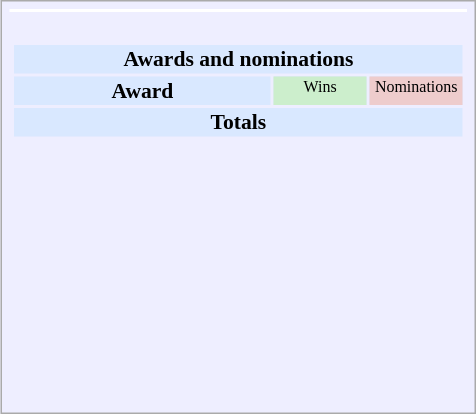<table class="infobox" style="width:22em; text-align:left; font-size:90%; vertical-align:middle; background:#eef;">
<tr style="background:white;">
<td colspan="2" style="text-align:center;"></td>
</tr>
<tr>
<td colspan="3"><br><table class="collapsible collapsed" style="width:100%;">
<tr>
<th colspan="3" style="background:#d9e8ff; text-align:center;">Awards and nominations</th>
</tr>
<tr style="background:#d9e8ff; text-align:center;">
<th style="vertical-align: middle;">Award</th>
<td style="background:#cec; font-size:8pt; width:60px;">Wins</td>
<td style="background:#ecc; font-size:8pt; width:60px;">Nominations</td>
</tr>
<tr style="background:#d9e8ff;">
<td colspan="3" style="text-align:center;"><strong>Totals</strong></td>
</tr>
<tr>
<td align=center><br></td>
<td></td>
<td></td>
</tr>
<tr>
<td align=center><br></td>
<td></td>
<td></td>
</tr>
<tr>
<td align=center><br></td>
<td></td>
<td></td>
</tr>
<tr>
<td align=center><br></td>
<td></td>
<td></td>
</tr>
<tr>
<td align=center><br></td>
<td></td>
<td></td>
</tr>
<tr>
<td align=center><br></td>
<td></td>
<td></td>
</tr>
<tr>
<td align=center><br></td>
<td></td>
<td></td>
</tr>
<tr>
<td align=center><br></td>
<td></td>
<td></td>
</tr>
</table>
</td>
</tr>
<tr style="background-color#d9e8ff">
<td></td>
<td></td>
</tr>
<tr>
<td></td>
<td></td>
</tr>
</table>
